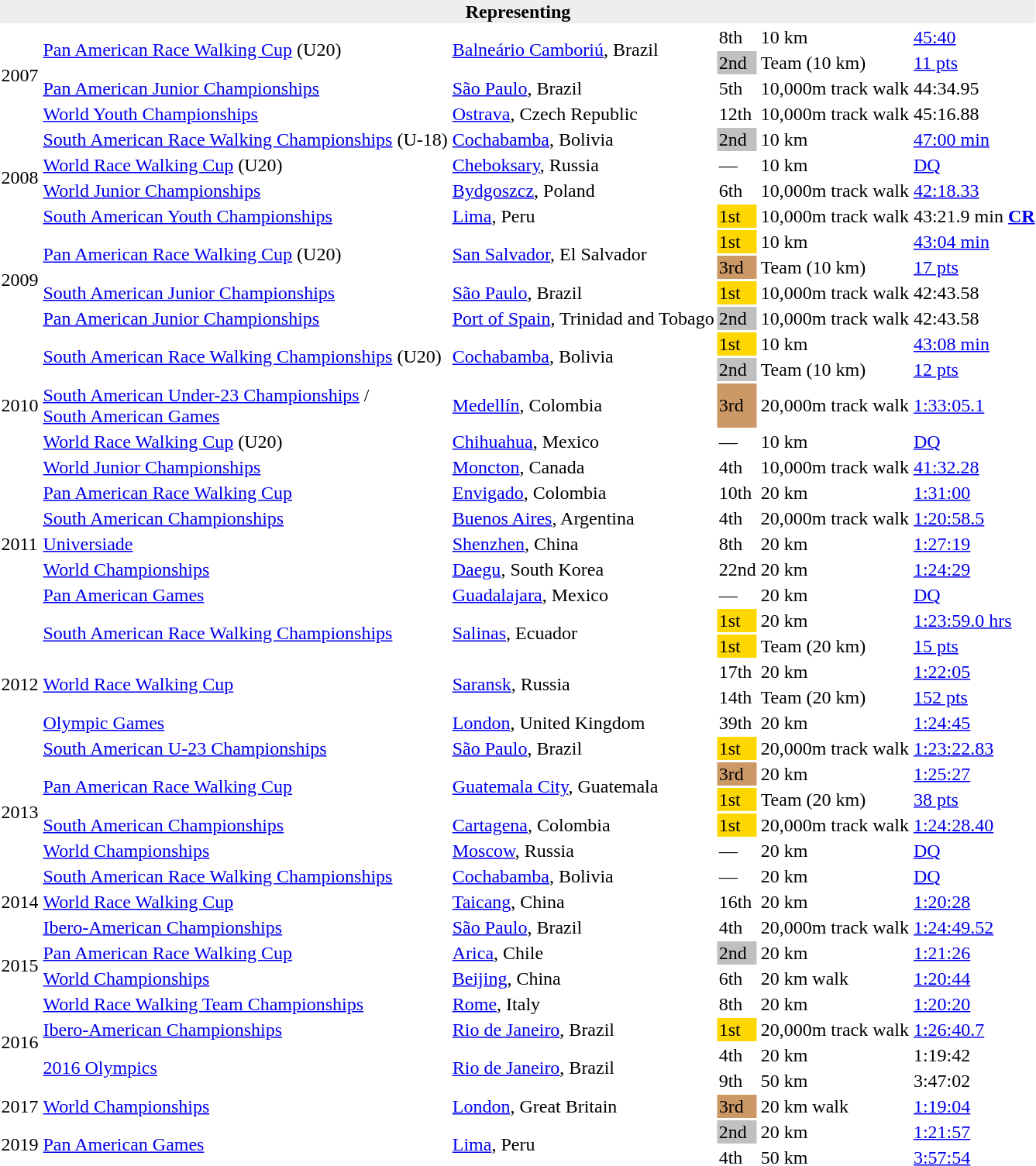<table>
<tr>
<th bgcolor="#eeeeee" colspan="6">Representing </th>
</tr>
<tr>
<td rowspan=4>2007</td>
<td rowspan=2><a href='#'>Pan American Race Walking Cup</a> (U20)</td>
<td rowspan=2><a href='#'>Balneário Camboriú</a>, Brazil</td>
<td>8th</td>
<td>10 km</td>
<td><a href='#'>45:40</a></td>
</tr>
<tr>
<td bgcolor=silver>2nd</td>
<td>Team (10 km)</td>
<td><a href='#'>11 pts</a></td>
</tr>
<tr>
<td><a href='#'>Pan American Junior Championships</a></td>
<td><a href='#'>São Paulo</a>, Brazil</td>
<td>5th</td>
<td>10,000m track walk</td>
<td>44:34.95</td>
</tr>
<tr>
<td><a href='#'>World Youth Championships</a></td>
<td><a href='#'>Ostrava</a>, Czech Republic</td>
<td>12th</td>
<td>10,000m track walk</td>
<td>45:16.88</td>
</tr>
<tr>
<td rowspan=4>2008</td>
<td><a href='#'>South American Race Walking Championships</a> (U-18)</td>
<td><a href='#'>Cochabamba</a>, Bolivia</td>
<td bgcolor=silver>2nd</td>
<td>10 km</td>
<td><a href='#'>47:00 min</a></td>
</tr>
<tr>
<td><a href='#'>World Race Walking Cup</a> (U20)</td>
<td><a href='#'>Cheboksary</a>, Russia</td>
<td>—</td>
<td>10 km</td>
<td><a href='#'>DQ</a></td>
</tr>
<tr>
<td><a href='#'>World Junior Championships</a></td>
<td><a href='#'>Bydgoszcz</a>, Poland</td>
<td>6th</td>
<td>10,000m track walk</td>
<td><a href='#'>42:18.33</a></td>
</tr>
<tr>
<td><a href='#'>South American Youth Championships</a></td>
<td><a href='#'>Lima</a>, Peru</td>
<td bgcolor=gold>1st</td>
<td>10,000m track walk</td>
<td>43:21.9 min <strong><a href='#'>CR</a></strong></td>
</tr>
<tr>
<td rowspan=4>2009</td>
<td rowspan=2><a href='#'>Pan American Race Walking Cup</a> (U20)</td>
<td rowspan=2><a href='#'>San Salvador</a>, El Salvador</td>
<td bgcolor=gold>1st</td>
<td>10 km</td>
<td><a href='#'>43:04 min</a></td>
</tr>
<tr>
<td bgcolor="cc9966">3rd</td>
<td>Team (10 km)</td>
<td><a href='#'>17 pts</a></td>
</tr>
<tr>
<td><a href='#'>South American Junior Championships</a></td>
<td><a href='#'>São Paulo</a>, Brazil</td>
<td bgcolor=gold>1st</td>
<td>10,000m track walk</td>
<td>42:43.58</td>
</tr>
<tr>
<td><a href='#'>Pan American Junior Championships</a></td>
<td><a href='#'>Port of Spain</a>, Trinidad and Tobago</td>
<td bgcolor=silver>2nd</td>
<td>10,000m track walk</td>
<td>42:43.58</td>
</tr>
<tr>
<td rowspan=5>2010</td>
<td rowspan=2><a href='#'>South American Race Walking Championships</a> (U20)</td>
<td rowspan=2><a href='#'>Cochabamba</a>, Bolivia</td>
<td bgcolor=gold>1st</td>
<td>10 km</td>
<td><a href='#'>43:08 min</a></td>
</tr>
<tr>
<td bgcolor=silver>2nd</td>
<td>Team (10 km)</td>
<td><a href='#'>12 pts</a></td>
</tr>
<tr>
<td><a href='#'>South American Under-23 Championships</a> / <br> <a href='#'>South American Games</a></td>
<td><a href='#'>Medellín</a>, Colombia</td>
<td bgcolor="cc9966">3rd</td>
<td>20,000m track walk</td>
<td><a href='#'>1:33:05.1</a></td>
</tr>
<tr>
<td><a href='#'>World Race Walking Cup</a> (U20)</td>
<td><a href='#'>Chihuahua</a>, Mexico</td>
<td>—</td>
<td>10 km</td>
<td><a href='#'>DQ</a></td>
</tr>
<tr>
<td><a href='#'>World Junior Championships</a></td>
<td><a href='#'>Moncton</a>, Canada</td>
<td>4th</td>
<td>10,000m track walk</td>
<td><a href='#'>41:32.28</a></td>
</tr>
<tr>
<td rowspan=5>2011</td>
<td><a href='#'>Pan American Race Walking Cup</a></td>
<td><a href='#'>Envigado</a>, Colombia</td>
<td>10th</td>
<td>20 km</td>
<td><a href='#'>1:31:00</a></td>
</tr>
<tr>
<td><a href='#'>South American Championships</a></td>
<td><a href='#'>Buenos Aires</a>, Argentina</td>
<td>4th</td>
<td>20,000m track walk</td>
<td><a href='#'>1:20:58.5</a></td>
</tr>
<tr>
<td><a href='#'>Universiade</a></td>
<td><a href='#'>Shenzhen</a>, China</td>
<td>8th</td>
<td>20 km</td>
<td><a href='#'>1:27:19</a></td>
</tr>
<tr>
<td><a href='#'>World Championships</a></td>
<td><a href='#'>Daegu</a>, South Korea</td>
<td>22nd</td>
<td>20 km</td>
<td><a href='#'>1:24:29</a></td>
</tr>
<tr>
<td><a href='#'>Pan American Games</a></td>
<td><a href='#'>Guadalajara</a>, Mexico</td>
<td>—</td>
<td>20 km</td>
<td><a href='#'>DQ</a></td>
</tr>
<tr>
<td rowspan=6>2012</td>
<td rowspan=2><a href='#'>South American Race Walking Championships</a></td>
<td rowspan=2><a href='#'>Salinas</a>, Ecuador</td>
<td bgcolor=gold>1st</td>
<td>20 km</td>
<td><a href='#'>1:23:59.0 hrs</a></td>
</tr>
<tr>
<td bgcolor=gold>1st</td>
<td>Team (20 km)</td>
<td><a href='#'>15 pts</a></td>
</tr>
<tr>
<td rowspan=2><a href='#'>World Race Walking Cup</a></td>
<td rowspan=2><a href='#'>Saransk</a>, Russia</td>
<td>17th</td>
<td>20 km</td>
<td><a href='#'>1:22:05</a></td>
</tr>
<tr>
<td>14th</td>
<td>Team (20 km)</td>
<td><a href='#'>152 pts</a></td>
</tr>
<tr>
<td><a href='#'>Olympic Games</a></td>
<td><a href='#'>London</a>, United Kingdom</td>
<td>39th</td>
<td>20 km</td>
<td><a href='#'>1:24:45</a></td>
</tr>
<tr>
<td><a href='#'>South American U-23 Championships</a></td>
<td><a href='#'>São Paulo</a>, Brazil</td>
<td bgcolor=gold>1st</td>
<td>20,000m track walk</td>
<td><a href='#'>1:23:22.83</a></td>
</tr>
<tr>
<td rowspan=4>2013</td>
<td rowspan=2><a href='#'>Pan American Race Walking Cup</a></td>
<td rowspan=2><a href='#'>Guatemala City</a>, Guatemala</td>
<td bgcolor="cc9966">3rd</td>
<td>20 km</td>
<td><a href='#'>1:25:27</a></td>
</tr>
<tr>
<td bgcolor=gold>1st</td>
<td>Team (20 km)</td>
<td><a href='#'>38 pts</a></td>
</tr>
<tr>
<td><a href='#'>South American Championships</a></td>
<td><a href='#'>Cartagena</a>, Colombia</td>
<td bgcolor=gold>1st</td>
<td>20,000m track walk</td>
<td><a href='#'>1:24:28.40</a></td>
</tr>
<tr>
<td><a href='#'>World Championships</a></td>
<td><a href='#'>Moscow</a>, Russia</td>
<td>—</td>
<td>20 km</td>
<td><a href='#'>DQ</a></td>
</tr>
<tr>
<td rowspan=3>2014</td>
<td><a href='#'>South American Race Walking Championships</a></td>
<td><a href='#'>Cochabamba</a>, Bolivia</td>
<td>—</td>
<td>20 km</td>
<td><a href='#'>DQ</a></td>
</tr>
<tr>
<td><a href='#'>World Race Walking Cup</a></td>
<td><a href='#'>Taicang</a>, China</td>
<td>16th</td>
<td>20 km</td>
<td><a href='#'>1:20:28</a></td>
</tr>
<tr>
<td><a href='#'>Ibero-American Championships</a></td>
<td><a href='#'>São Paulo</a>, Brazil</td>
<td>4th</td>
<td>20,000m track walk</td>
<td><a href='#'>1:24:49.52</a></td>
</tr>
<tr>
<td rowspan=2>2015</td>
<td><a href='#'>Pan American Race Walking Cup</a></td>
<td><a href='#'>Arica</a>, Chile</td>
<td bgcolor=silver>2nd</td>
<td>20 km</td>
<td><a href='#'>1:21:26</a></td>
</tr>
<tr>
<td><a href='#'>World Championships</a></td>
<td><a href='#'>Beijing</a>, China</td>
<td>6th</td>
<td>20 km walk</td>
<td><a href='#'>1:20:44</a></td>
</tr>
<tr>
<td rowspan=4>2016</td>
<td><a href='#'>World Race Walking Team Championships</a></td>
<td><a href='#'>Rome</a>, Italy</td>
<td>8th</td>
<td>20 km</td>
<td><a href='#'>1:20:20</a></td>
</tr>
<tr>
<td><a href='#'>Ibero-American Championships</a></td>
<td><a href='#'>Rio de Janeiro</a>, Brazil</td>
<td bgcolor=gold>1st</td>
<td>20,000m track walk</td>
<td><a href='#'>1:26:40.7</a></td>
</tr>
<tr>
<td rowspan=2><a href='#'>2016 Olympics</a></td>
<td rowspan=2><a href='#'>Rio de Janeiro</a>, Brazil</td>
<td>4th</td>
<td>20 km</td>
<td>1:19:42</td>
</tr>
<tr>
<td>9th</td>
<td>50 km</td>
<td>3:47:02</td>
</tr>
<tr>
<td>2017</td>
<td><a href='#'>World Championships</a></td>
<td><a href='#'>London</a>, Great Britain</td>
<td bgcolor="cc9966">3rd</td>
<td>20 km walk</td>
<td><a href='#'>1:19:04</a></td>
</tr>
<tr>
<td rowspan=2>2019</td>
<td rowspan=2><a href='#'>Pan American Games</a></td>
<td rowspan=2><a href='#'>Lima</a>, Peru</td>
<td bgcolor=silver>2nd</td>
<td>20 km</td>
<td><a href='#'>1:21:57</a></td>
</tr>
<tr>
<td>4th</td>
<td>50 km</td>
<td><a href='#'>3:57:54</a></td>
</tr>
</table>
